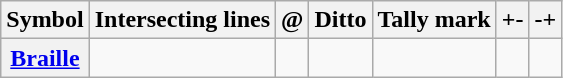<table class="wikitable" style="text-align:center">
<tr>
<th>Symbol</th>
<th>Intersecting lines</th>
<th>@</th>
<th>Ditto</th>
<th>Tally mark</th>
<th>+-</th>
<th>-+</th>
</tr>
<tr>
<th><a href='#'>Braille</a></th>
<td></td>
<td></td>
<td></td>
<td></td>
<td></td>
<td></td>
</tr>
</table>
